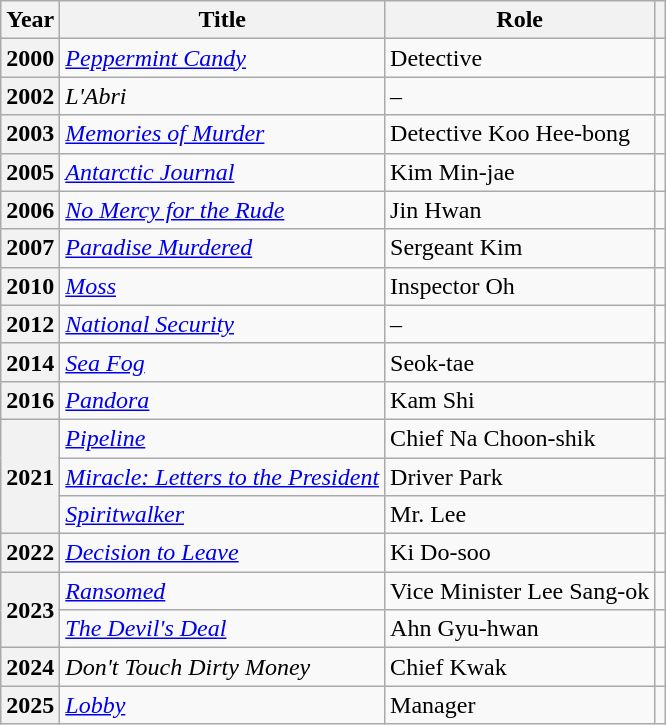<table class="wikitable plainrowheaders sortable">
<tr>
<th scope="col">Year</th>
<th scope="col">Title</th>
<th scope="col">Role</th>
<th scope="col" class="unsortable"></th>
</tr>
<tr>
<th scope="row">2000</th>
<td><em><a href='#'>Peppermint Candy</a></em></td>
<td>Detective</td>
<td></td>
</tr>
<tr>
<th scope="row">2002</th>
<td><em>L'Abri</em></td>
<td>–</td>
<td></td>
</tr>
<tr>
<th scope="row">2003</th>
<td><em><a href='#'>Memories of Murder</a></em></td>
<td>Detective Koo Hee-bong</td>
<td></td>
</tr>
<tr>
<th scope="row">2005</th>
<td><em><a href='#'>Antarctic Journal</a></em></td>
<td>Kim Min-jae</td>
<td></td>
</tr>
<tr>
<th scope="row">2006</th>
<td><em><a href='#'>No Mercy for the Rude</a></em></td>
<td>Jin Hwan</td>
<td></td>
</tr>
<tr>
<th scope="row">2007</th>
<td><em><a href='#'>Paradise Murdered</a></em></td>
<td>Sergeant Kim</td>
<td></td>
</tr>
<tr>
<th scope="row">2010</th>
<td><em><a href='#'>Moss</a></em></td>
<td>Inspector Oh</td>
<td></td>
</tr>
<tr>
<th scope="row">2012</th>
<td><em><a href='#'>National Security</a></em></td>
<td>–</td>
<td></td>
</tr>
<tr>
<th scope="row">2014</th>
<td><em><a href='#'>Sea Fog</a></em></td>
<td>Seok-tae</td>
<td></td>
</tr>
<tr>
<th scope="row">2016</th>
<td><em><a href='#'>Pandora</a></em></td>
<td>Kam Shi</td>
<td></td>
</tr>
<tr>
<th scope="row" rowspan="3">2021</th>
<td><em><a href='#'>Pipeline</a></em></td>
<td>Chief Na Choon-shik</td>
<td></td>
</tr>
<tr>
<td><em><a href='#'>Miracle: Letters to the President</a></em></td>
<td>Driver Park</td>
<td></td>
</tr>
<tr>
<td><em><a href='#'>Spiritwalker</a></em></td>
<td>Mr. Lee</td>
<td></td>
</tr>
<tr>
<th scope="row">2022</th>
<td><em><a href='#'>Decision to Leave</a></em></td>
<td>Ki Do-soo</td>
<td style="text-align:center"></td>
</tr>
<tr>
<th scope="row" rowspan="2">2023</th>
<td><em><a href='#'>Ransomed</a></em></td>
<td>Vice Minister Lee Sang-ok</td>
<td></td>
</tr>
<tr>
<td><em><a href='#'>The Devil's Deal</a></em></td>
<td>Ahn Gyu-hwan</td>
<td style="text-align:center"></td>
</tr>
<tr>
<th scope="row">2024</th>
<td><em>Don't Touch Dirty Money</em></td>
<td>Chief Kwak</td>
<td></td>
</tr>
<tr>
<th scope="row">2025</th>
<td><em><a href='#'>Lobby</a></em></td>
<td>Manager</td>
<td></td>
</tr>
</table>
